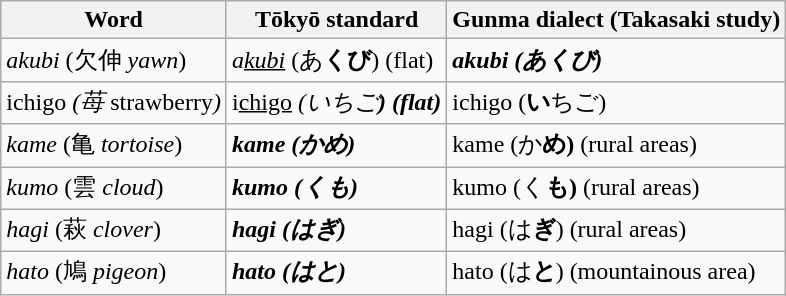<table class="wikitable">
<tr>
<th>Word</th>
<th>Tōkyō standard</th>
<th>Gunma dialect (Takasaki study)</th>
</tr>
<tr>
<td><em>akubi</em> (欠伸 <em>yawn</em>)</td>
<td><em>a<u>kubi</u></em> (あ<strong>くび</strong>) (flat)</td>
<td><strong><em>a<strong>kubi<em> (</strong>あ<strong>くび)</td>
</tr>
<tr>
<td></em>ichigo<em> (苺 </em>strawberry<em>)</td>
<td></em>i<u>chigo</u><em> (い</strong>ちご<strong>) (flat)</td>
<td></em></strong>i</strong>chigo</em> (<strong>い</strong>ちご)</td>
</tr>
<tr>
<td><em>kame</em> (亀 <em>tortoise</em>)</td>
<td><strong><em>ka<strong>me<em> (</strong>か<strong>め)</td>
<td></em>ka</strong>me</em></strong> (か<strong>め)</strong> (rural areas)</td>
</tr>
<tr>
<td><em>kumo</em> (雲 <em>cloud</em>)</td>
<td><strong><em>ku<strong>mo<em> (</strong>く<strong>も)</td>
<td></em>ku</strong>mo</em></strong> (く<strong>も)</strong> (rural areas)</td>
</tr>
<tr>
<td><em>hagi</em> (萩 <em>clover</em>)</td>
<td><strong><em>ha<strong>gi<em> (</strong>は<strong>ぎ)</td>
<td></em>ha</strong>gi</em></strong> (は<strong>ぎ</strong>) (rural areas)</td>
</tr>
<tr>
<td><em>hato</em> (鳩 <em>pigeon</em>)</td>
<td><strong><em>ha<strong>to<em> (</strong>は<strong>と)</td>
<td></em>ha</strong>to</em></strong> (は<strong>と</strong>) (mountainous area)</td>
</tr>
</table>
